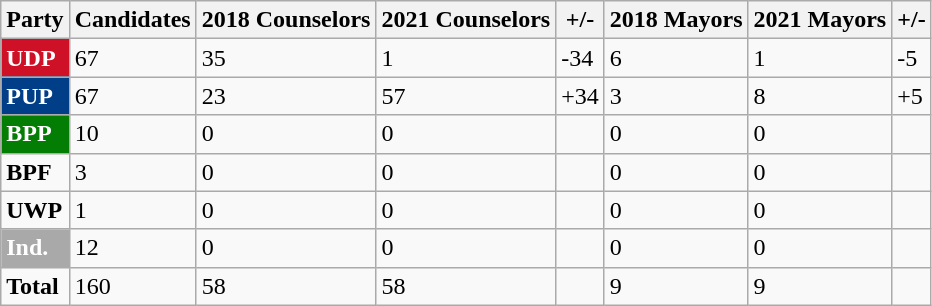<table class="wikitable sortable">
<tr>
<th>Party</th>
<th>Candidates</th>
<th>2018 Counselors</th>
<th>2021 Counselors</th>
<th>+/-</th>
<th>2018 Mayors</th>
<th>2021 Mayors</th>
<th>+/-</th>
</tr>
<tr>
<td style="background: #CE1126; color: white"><strong>UDP</strong></td>
<td>67</td>
<td>35</td>
<td>1</td>
<td>-34</td>
<td>6</td>
<td>1</td>
<td>-5</td>
</tr>
<tr>
<td style="background: #003F87; color: white"><strong>PUP</strong></td>
<td>67</td>
<td>23</td>
<td>57</td>
<td>+34</td>
<td>3</td>
<td>8</td>
<td>+5</td>
</tr>
<tr>
<td style="background: #037D04; color: white"><strong>BPP</strong></td>
<td>10</td>
<td>0</td>
<td>0</td>
<td></td>
<td>0</td>
<td>0</td>
<td></td>
</tr>
<tr>
<td><strong>BPF</strong></td>
<td>3</td>
<td>0</td>
<td>0</td>
<td></td>
<td>0</td>
<td>0</td>
<td></td>
</tr>
<tr>
<td><strong>UWP</strong></td>
<td>1</td>
<td>0</td>
<td>0</td>
<td></td>
<td>0</td>
<td>0</td>
<td></td>
</tr>
<tr>
<td style="background: #A9A9A9; color: white"><strong>Ind.</strong></td>
<td>12</td>
<td>0</td>
<td>0</td>
<td></td>
<td>0</td>
<td>0</td>
<td></td>
</tr>
<tr>
<td><strong>Total</strong></td>
<td>160</td>
<td>58</td>
<td>58</td>
<td></td>
<td>9</td>
<td>9</td>
<td></td>
</tr>
</table>
